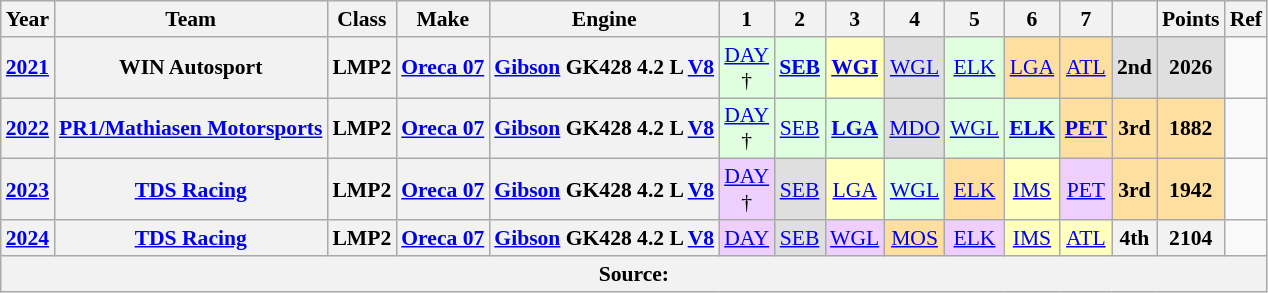<table class="wikitable" style="text-align:center; font-size:90%">
<tr>
<th>Year</th>
<th>Team</th>
<th>Class</th>
<th>Make</th>
<th>Engine</th>
<th>1</th>
<th>2</th>
<th>3</th>
<th>4</th>
<th>5</th>
<th>6</th>
<th>7</th>
<th></th>
<th>Points</th>
<th>Ref</th>
</tr>
<tr>
<th><a href='#'>2021</a></th>
<th>WIN Autosport</th>
<th>LMP2</th>
<th><a href='#'>Oreca 07</a></th>
<th><a href='#'>Gibson</a> GK428 4.2 L <a href='#'>V8</a></th>
<td style="background:#DFFFDF;"><a href='#'>DAY</a><br>†</td>
<td style="background:#DFFFDF;"><strong><a href='#'>SEB</a></strong><br></td>
<td style="background:#FFFFBF;"><strong><a href='#'>WGI</a></strong><br></td>
<td style="background:#DFDFDF;"><a href='#'>WGL</a><br></td>
<td style="background:#DFFFDF;"><a href='#'>ELK</a><br></td>
<td style="background:#FFDF9F;"><a href='#'>LGA</a><br></td>
<td style="background:#FFDF9F;"><a href='#'>ATL</a><br></td>
<th style="background:#DFDFDF;">2nd</th>
<th style="background:#DFDFDF;">2026</th>
<td></td>
</tr>
<tr>
<th><a href='#'>2022</a></th>
<th><a href='#'>PR1/Mathiasen Motorsports</a></th>
<th>LMP2</th>
<th><a href='#'>Oreca 07</a></th>
<th><a href='#'>Gibson</a> GK428 4.2 L <a href='#'>V8</a></th>
<td style="background:#dfffdf;"><a href='#'>DAY</a><br>†</td>
<td style="background:#dfffdf;"><a href='#'>SEB</a><br></td>
<td style="background:#dfffdf;"><strong><a href='#'>LGA</a></strong><br></td>
<td style="background:#dfdfdf;"><a href='#'>MDO</a><br></td>
<td style="background:#dfffdf;"><a href='#'>WGL</a><br></td>
<td style="background:#dfffdf;"><strong><a href='#'>ELK</a></strong><br></td>
<td style="background:#ffdf9f;"><strong><a href='#'>PET</a></strong><br></td>
<th style="background:#FFDF9F;">3rd</th>
<th style="background:#FFDF9F;">1882</th>
<td></td>
</tr>
<tr>
<th><a href='#'>2023</a></th>
<th><a href='#'>TDS Racing</a></th>
<th>LMP2</th>
<th><a href='#'>Oreca 07</a></th>
<th><a href='#'>Gibson</a> GK428 4.2 L <a href='#'>V8</a></th>
<td style="background:#EFCFFF;"><a href='#'>DAY</a><br>†</td>
<td style="background:#dfdfdf;"><a href='#'>SEB</a><br></td>
<td style="background:#FFFFBF;"><a href='#'>LGA</a><br></td>
<td style="background:#dfffdf;"><a href='#'>WGL</a><br></td>
<td style="background:#FFDF9F;"><a href='#'>ELK</a><br></td>
<td style="background:#FFFFBF;"><a href='#'>IMS</a><br></td>
<td style="background:#EFCFFF;"><a href='#'>PET</a><br></td>
<th style="background:#FFDF9F;">3rd</th>
<th style="background:#FFDF9F;">1942</th>
<td></td>
</tr>
<tr>
<th><a href='#'>2024</a></th>
<th><a href='#'>TDS Racing</a></th>
<th>LMP2</th>
<th><a href='#'>Oreca 07</a></th>
<th><a href='#'>Gibson</a> GK428 4.2 L <a href='#'>V8</a></th>
<td style="background:#EFCFFF;"><a href='#'>DAY</a><br></td>
<td style="background:#DFDFDF;"><a href='#'>SEB</a><br></td>
<td style="background:#EFCFFF;"><a href='#'>WGL</a><br></td>
<td style="background:#FFDF9F;"><a href='#'>MOS</a><br></td>
<td style="background:#EFCFFF;"><a href='#'>ELK</a><br></td>
<td style="background:#FFFFBF;"><a href='#'>IMS</a><br></td>
<td style="background:#FFFFBF;"><a href='#'>ATL</a><br></td>
<th>4th</th>
<th>2104</th>
<td></td>
</tr>
<tr>
<th colspan="15">Source:</th>
</tr>
</table>
